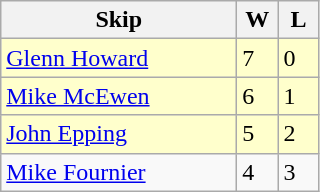<table class=wikitable>
<tr>
<th width=150>Skip</th>
<th width=20>W</th>
<th width=20>L</th>
</tr>
<tr bgcolor=#ffffcc>
<td><a href='#'>Glenn Howard</a></td>
<td>7</td>
<td>0</td>
</tr>
<tr bgcolor=#ffffcc>
<td><a href='#'>Mike McEwen</a></td>
<td>6</td>
<td>1</td>
</tr>
<tr bgcolor=#ffffcc>
<td><a href='#'>John Epping</a></td>
<td>5</td>
<td>2</td>
</tr>
<tr>
<td><a href='#'>Mike Fournier</a></td>
<td>4</td>
<td>3</td>
</tr>
</table>
